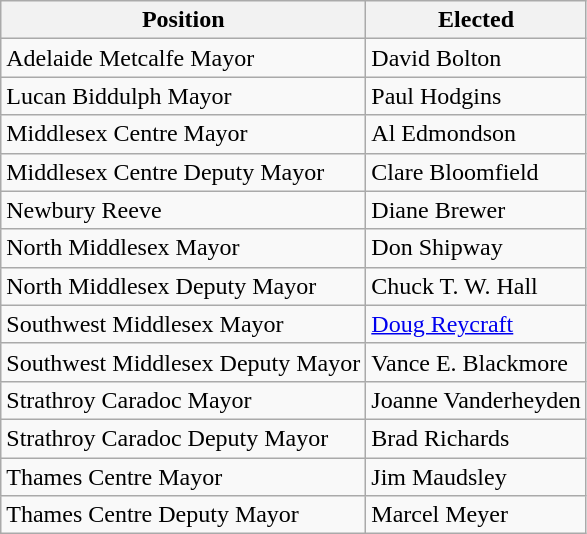<table class="wikitable">
<tr>
<th>Position</th>
<th>Elected</th>
</tr>
<tr>
<td>Adelaide Metcalfe Mayor</td>
<td>David Bolton</td>
</tr>
<tr>
<td>Lucan Biddulph Mayor</td>
<td>Paul Hodgins</td>
</tr>
<tr>
<td>Middlesex Centre Mayor</td>
<td>Al Edmondson</td>
</tr>
<tr>
<td>Middlesex Centre Deputy Mayor</td>
<td>Clare Bloomfield</td>
</tr>
<tr>
<td>Newbury Reeve</td>
<td>Diane Brewer</td>
</tr>
<tr>
<td>North Middlesex Mayor</td>
<td>Don Shipway</td>
</tr>
<tr>
<td>North Middlesex Deputy Mayor</td>
<td>Chuck T. W. Hall</td>
</tr>
<tr>
<td>Southwest Middlesex Mayor</td>
<td><a href='#'>Doug Reycraft</a></td>
</tr>
<tr>
<td>Southwest Middlesex Deputy Mayor</td>
<td>Vance E. Blackmore</td>
</tr>
<tr>
<td>Strathroy Caradoc Mayor</td>
<td>Joanne Vanderheyden</td>
</tr>
<tr>
<td>Strathroy Caradoc Deputy Mayor</td>
<td>Brad Richards</td>
</tr>
<tr>
<td>Thames Centre Mayor</td>
<td>Jim Maudsley</td>
</tr>
<tr>
<td>Thames Centre Deputy Mayor</td>
<td>Marcel Meyer</td>
</tr>
</table>
